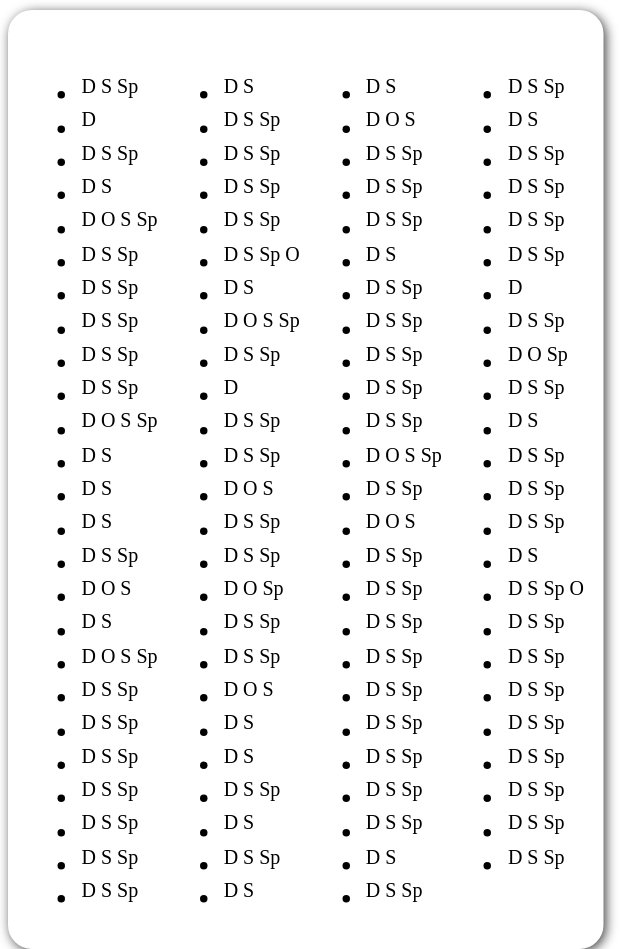<table style=" border-radius:1em; box-shadow: 0.1em 0.1em 0.5em rgba(0,0,0,0.75); background-color: white; border: 1px solid white; margin:10px 0px; padding: 5px;">
<tr style="vertical-align:top;">
<td><br><ul><li><sup>D S Sp</sup></li><li><sup>D</sup></li><li><sup>D S Sp</sup></li><li><sup>D S</sup></li><li><sup>D O S Sp</sup></li><li><sup>D S Sp</sup></li><li><sup>D S Sp</sup></li><li><sup>D S Sp</sup></li><li><sup>D S Sp</sup></li><li><sup>D S Sp</sup></li><li><sup>D O S Sp</sup></li><li><sup>D S</sup></li><li><sup>D S</sup></li><li><sup>D S</sup></li><li><sup>D S Sp</sup></li><li><sup>D O S</sup></li><li><sup>D S</sup></li><li><sup>D O S Sp</sup></li><li><sup>D S Sp</sup></li><li><sup>D S Sp</sup></li><li><sup>D S Sp</sup></li><li><sup>D S Sp</sup></li><li><sup>D S Sp</sup></li><li><sup>D S Sp</sup></li><li><sup>D S Sp</sup></li></ul></td>
<td valign="top"><br><ul><li><sup>D S</sup></li><li><sup>D S Sp</sup></li><li><sup>D S Sp</sup></li><li><sup>D S Sp</sup></li><li><sup>D S Sp</sup></li><li><sup>D S Sp O</sup></li><li><sup>D S</sup></li><li><sup>D O S Sp</sup></li><li><sup>D S Sp</sup></li><li><sup>D</sup></li><li><sup>D S Sp</sup></li><li><sup>D S Sp</sup></li><li><sup>D O S</sup></li><li><sup>D S Sp</sup></li><li><sup>D S Sp</sup></li><li><sup>D O Sp</sup></li><li><sup>D S Sp</sup></li><li><sup>D S Sp</sup></li><li><sup>D O S</sup></li><li><sup>D S</sup></li><li><sup>D S</sup></li><li><sup>D S Sp</sup></li><li><sup>D S</sup></li><li><sup>D S Sp</sup></li><li><sup>D S</sup></li></ul></td>
<td valign="top"><br><ul><li><sup>D S</sup></li><li><sup>D O S</sup></li><li><sup>D S Sp</sup></li><li><sup>D S Sp</sup></li><li><sup>D S Sp</sup></li><li><sup>D S</sup></li><li><sup>D S Sp</sup></li><li><sup>D S Sp</sup></li><li><sup>D S Sp</sup></li><li><sup>D S Sp</sup></li><li><sup>D S Sp</sup></li><li><sup>D O S Sp</sup></li><li><sup>D S Sp</sup></li><li><sup>D O S</sup></li><li><sup>D S Sp</sup></li><li><sup>D S Sp</sup></li><li><sup>D S Sp</sup></li><li><sup>D S Sp</sup></li><li><sup>D S Sp</sup></li><li><sup>D S Sp</sup></li><li><sup>D S Sp</sup></li><li><sup>D S Sp</sup></li><li><sup>D S Sp</sup></li><li><sup>D S</sup></li><li><sup>D S Sp</sup></li></ul></td>
<td valign="top"><br><ul><li><sup>D S Sp</sup></li><li><sup>D S</sup></li><li><sup>D S Sp</sup></li><li><sup>D S Sp</sup></li><li><sup>D S Sp</sup></li><li><sup>D S Sp</sup></li><li><sup>D</sup></li><li><sup>D S Sp</sup></li><li><sup>D O Sp</sup></li><li><sup>D S Sp</sup></li><li><sup>D S</sup></li><li><sup>D S Sp</sup></li><li><sup>D S Sp</sup></li><li><sup>D S Sp</sup></li><li><sup>D S</sup></li><li><sup>D S Sp O</sup></li><li><sup>D S Sp</sup></li><li><sup>D S Sp</sup></li><li><sup>D S Sp</sup></li><li><sup>D S Sp</sup></li><li><sup>D S Sp</sup></li><li><sup>D S Sp</sup></li><li><sup>D S Sp</sup></li><li><sup>D S Sp</sup></li></ul></td>
<td></td>
</tr>
</table>
